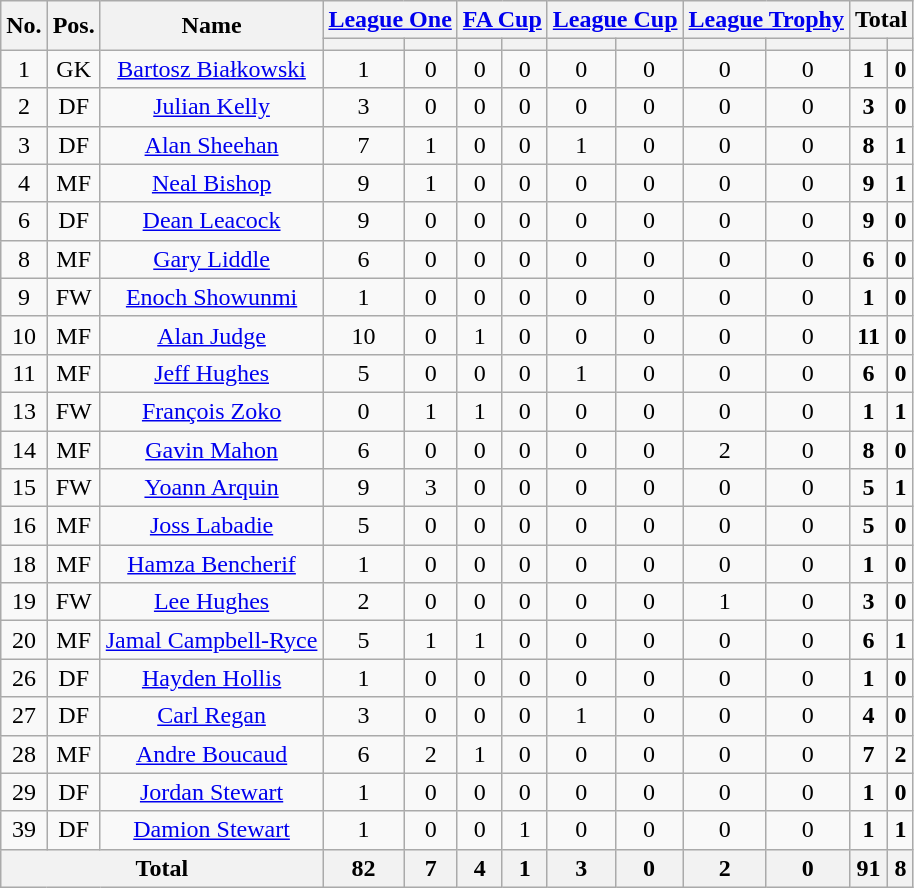<table class="wikitable sortable" style="text-align: center;">
<tr>
<th rowspan="2">No.</th>
<th rowspan="2">Pos.</th>
<th rowspan="2">Name</th>
<th colspan="2"><a href='#'>League One</a></th>
<th colspan="2"><a href='#'>FA Cup</a></th>
<th colspan="2"><a href='#'>League Cup</a></th>
<th colspan="2"><a href='#'>League Trophy</a></th>
<th colspan="2">Total</th>
</tr>
<tr>
<th></th>
<th></th>
<th></th>
<th></th>
<th></th>
<th></th>
<th></th>
<th></th>
<th></th>
<th></th>
</tr>
<tr>
<td>1</td>
<td>GK</td>
<td><a href='#'>Bartosz Białkowski</a></td>
<td>1</td>
<td>0</td>
<td>0</td>
<td>0</td>
<td>0</td>
<td>0</td>
<td>0</td>
<td>0</td>
<td><strong>1</strong></td>
<td><strong>0</strong></td>
</tr>
<tr>
<td>2</td>
<td>DF</td>
<td><a href='#'>Julian Kelly</a></td>
<td>3</td>
<td>0</td>
<td>0</td>
<td>0</td>
<td>0</td>
<td>0</td>
<td>0</td>
<td>0</td>
<td><strong>3</strong></td>
<td><strong>0</strong></td>
</tr>
<tr>
<td>3</td>
<td>DF</td>
<td><a href='#'>Alan Sheehan</a></td>
<td>7</td>
<td>1</td>
<td>0</td>
<td>0</td>
<td>1</td>
<td>0</td>
<td>0</td>
<td>0</td>
<td><strong>8</strong></td>
<td><strong>1</strong></td>
</tr>
<tr>
<td>4</td>
<td>MF</td>
<td><a href='#'>Neal Bishop</a></td>
<td>9</td>
<td>1</td>
<td>0</td>
<td>0</td>
<td>0</td>
<td>0</td>
<td>0</td>
<td>0</td>
<td><strong>9</strong></td>
<td><strong>1</strong></td>
</tr>
<tr>
<td>6</td>
<td>DF</td>
<td><a href='#'>Dean Leacock</a></td>
<td>9</td>
<td>0</td>
<td>0</td>
<td>0</td>
<td>0</td>
<td>0</td>
<td>0</td>
<td>0</td>
<td><strong>9</strong></td>
<td><strong>0</strong></td>
</tr>
<tr>
<td>8</td>
<td>MF</td>
<td><a href='#'>Gary Liddle</a></td>
<td>6</td>
<td>0</td>
<td>0</td>
<td>0</td>
<td>0</td>
<td>0</td>
<td>0</td>
<td>0</td>
<td><strong>6</strong></td>
<td><strong>0</strong></td>
</tr>
<tr>
<td>9</td>
<td>FW</td>
<td><a href='#'>Enoch Showunmi</a></td>
<td>1</td>
<td>0</td>
<td>0</td>
<td>0</td>
<td>0</td>
<td>0</td>
<td>0</td>
<td>0</td>
<td><strong>1</strong></td>
<td><strong>0</strong></td>
</tr>
<tr>
<td>10</td>
<td>MF</td>
<td><a href='#'>Alan Judge</a></td>
<td>10</td>
<td>0</td>
<td>1</td>
<td>0</td>
<td>0</td>
<td>0</td>
<td>0</td>
<td>0</td>
<td><strong>11</strong></td>
<td><strong>0</strong></td>
</tr>
<tr>
<td>11</td>
<td>MF</td>
<td><a href='#'>Jeff Hughes</a></td>
<td>5</td>
<td>0</td>
<td>0</td>
<td>0</td>
<td>1</td>
<td>0</td>
<td>0</td>
<td>0</td>
<td><strong>6</strong></td>
<td><strong>0</strong></td>
</tr>
<tr>
<td>13</td>
<td>FW</td>
<td><a href='#'>François Zoko</a></td>
<td>0</td>
<td>1</td>
<td>1</td>
<td>0</td>
<td>0</td>
<td>0</td>
<td>0</td>
<td>0</td>
<td><strong>1</strong></td>
<td><strong>1</strong></td>
</tr>
<tr>
<td>14</td>
<td>MF</td>
<td><a href='#'>Gavin Mahon</a></td>
<td>6</td>
<td>0</td>
<td>0</td>
<td>0</td>
<td>0</td>
<td>0</td>
<td>2</td>
<td>0</td>
<td><strong>8</strong></td>
<td><strong>0</strong></td>
</tr>
<tr>
<td>15</td>
<td>FW</td>
<td><a href='#'>Yoann Arquin</a></td>
<td>9</td>
<td>3</td>
<td>0</td>
<td>0</td>
<td>0</td>
<td>0</td>
<td>0</td>
<td>0</td>
<td><strong>5</strong></td>
<td><strong>1</strong></td>
</tr>
<tr>
<td>16</td>
<td>MF</td>
<td><a href='#'>Joss Labadie</a></td>
<td>5</td>
<td>0</td>
<td>0</td>
<td>0</td>
<td>0</td>
<td>0</td>
<td>0</td>
<td>0</td>
<td><strong>5</strong></td>
<td><strong>0</strong></td>
</tr>
<tr>
<td>18</td>
<td>MF</td>
<td><a href='#'>Hamza Bencherif</a></td>
<td>1</td>
<td>0</td>
<td>0</td>
<td>0</td>
<td>0</td>
<td>0</td>
<td>0</td>
<td>0</td>
<td><strong>1</strong></td>
<td><strong>0</strong></td>
</tr>
<tr>
<td>19</td>
<td>FW</td>
<td><a href='#'>Lee Hughes</a></td>
<td>2</td>
<td>0</td>
<td>0</td>
<td>0</td>
<td>0</td>
<td>0</td>
<td>1</td>
<td>0</td>
<td><strong>3</strong></td>
<td><strong>0</strong></td>
</tr>
<tr>
<td>20</td>
<td>MF</td>
<td><a href='#'>Jamal Campbell-Ryce</a></td>
<td>5</td>
<td>1</td>
<td>1</td>
<td>0</td>
<td>0</td>
<td>0</td>
<td>0</td>
<td>0</td>
<td><strong>6</strong></td>
<td><strong>1</strong></td>
</tr>
<tr>
<td>26</td>
<td>DF</td>
<td><a href='#'>Hayden Hollis</a></td>
<td>1</td>
<td>0</td>
<td>0</td>
<td>0</td>
<td>0</td>
<td>0</td>
<td>0</td>
<td>0</td>
<td><strong>1</strong></td>
<td><strong>0</strong></td>
</tr>
<tr>
<td>27</td>
<td>DF</td>
<td><a href='#'>Carl Regan</a></td>
<td>3</td>
<td>0</td>
<td>0</td>
<td>0</td>
<td>1</td>
<td>0</td>
<td>0</td>
<td>0</td>
<td><strong>4</strong></td>
<td><strong>0</strong></td>
</tr>
<tr>
<td>28</td>
<td>MF</td>
<td><a href='#'>Andre Boucaud</a></td>
<td>6</td>
<td>2</td>
<td>1</td>
<td>0</td>
<td>0</td>
<td>0</td>
<td>0</td>
<td>0</td>
<td><strong>7</strong></td>
<td><strong>2</strong></td>
</tr>
<tr>
<td>29</td>
<td>DF</td>
<td><a href='#'>Jordan Stewart</a></td>
<td>1</td>
<td>0</td>
<td>0</td>
<td>0</td>
<td>0</td>
<td>0</td>
<td>0</td>
<td>0</td>
<td><strong>1</strong></td>
<td><strong>0</strong></td>
</tr>
<tr>
<td>39</td>
<td>DF</td>
<td><a href='#'>Damion Stewart</a></td>
<td>1</td>
<td>0</td>
<td>0</td>
<td>1</td>
<td>0</td>
<td>0</td>
<td>0</td>
<td>0</td>
<td><strong>1</strong></td>
<td><strong>1</strong></td>
</tr>
<tr>
<th colspan="3">Total</th>
<th>82</th>
<th>7</th>
<th>4</th>
<th>1</th>
<th>3</th>
<th>0</th>
<th>2</th>
<th>0</th>
<th>91</th>
<th>8</th>
</tr>
</table>
